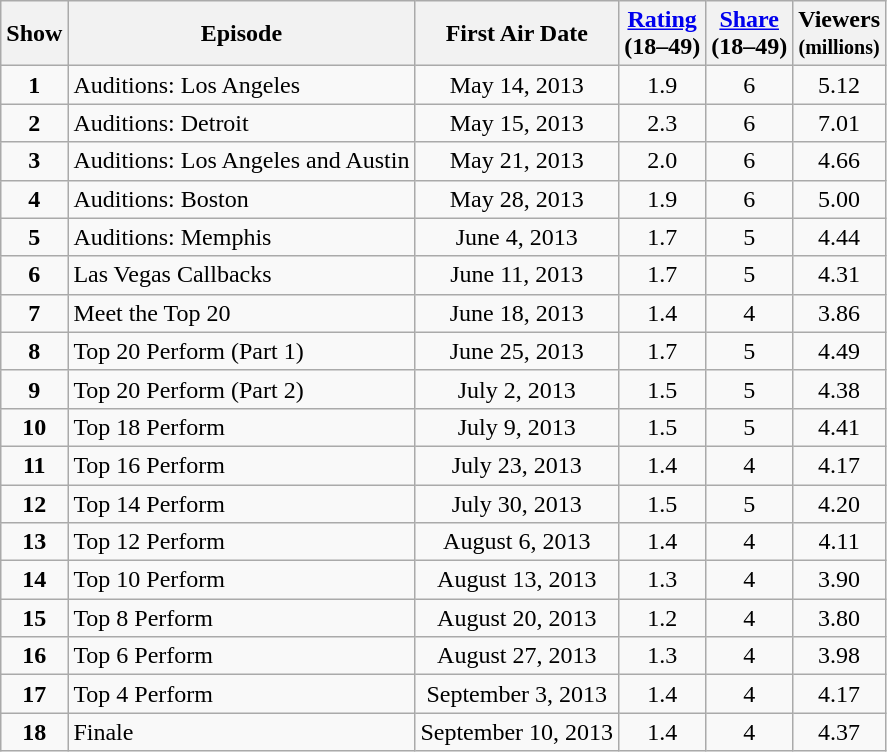<table class="wikitable" style="text-align:center">
<tr>
<th>Show</th>
<th>Episode</th>
<th>First Air Date</th>
<th><a href='#'>Rating</a><br>(18–49)</th>
<th><a href='#'>Share</a><br>(18–49)</th>
<th>Viewers<br><small>(millions)</small></th>
</tr>
<tr>
<td><strong>1</strong></td>
<td style="text-align:left;">Auditions: Los Angeles</td>
<td>May 14, 2013</td>
<td>1.9</td>
<td>6</td>
<td>5.12</td>
</tr>
<tr>
<td><strong>2</strong></td>
<td style="text-align:left;">Auditions: Detroit</td>
<td>May 15, 2013</td>
<td>2.3</td>
<td>6</td>
<td>7.01</td>
</tr>
<tr>
<td><strong>3</strong></td>
<td style="text-align:left;">Auditions: Los Angeles and Austin</td>
<td>May 21, 2013</td>
<td>2.0</td>
<td>6</td>
<td>4.66</td>
</tr>
<tr>
<td><strong>4</strong></td>
<td style="text-align:left;">Auditions: Boston</td>
<td>May 28, 2013</td>
<td>1.9</td>
<td>6</td>
<td>5.00</td>
</tr>
<tr>
<td><strong>5</strong></td>
<td style="text-align:left;">Auditions: Memphis</td>
<td>June 4, 2013</td>
<td>1.7</td>
<td>5</td>
<td>4.44</td>
</tr>
<tr>
<td><strong>6</strong></td>
<td style="text-align:left;">Las Vegas Callbacks</td>
<td>June 11, 2013</td>
<td>1.7</td>
<td>5</td>
<td>4.31</td>
</tr>
<tr>
<td><strong>7</strong></td>
<td style="text-align:left;">Meet the Top 20</td>
<td>June 18, 2013</td>
<td>1.4</td>
<td>4</td>
<td>3.86</td>
</tr>
<tr>
<td><strong>8</strong></td>
<td style="text-align:left;">Top 20 Perform (Part 1)</td>
<td>June 25, 2013</td>
<td>1.7</td>
<td>5</td>
<td>4.49</td>
</tr>
<tr>
<td><strong>9</strong></td>
<td style="text-align:left;">Top 20 Perform (Part 2)</td>
<td>July 2, 2013</td>
<td>1.5</td>
<td>5</td>
<td>4.38</td>
</tr>
<tr>
<td><strong>10</strong></td>
<td style="text-align:left;">Top 18 Perform</td>
<td>July 9, 2013</td>
<td>1.5</td>
<td>5</td>
<td>4.41</td>
</tr>
<tr>
<td><strong>11</strong></td>
<td style="text-align:left;">Top 16 Perform</td>
<td>July 23, 2013</td>
<td>1.4</td>
<td>4</td>
<td>4.17</td>
</tr>
<tr>
<td><strong>12</strong></td>
<td style="text-align:left;">Top 14 Perform</td>
<td>July 30, 2013</td>
<td>1.5</td>
<td>5</td>
<td>4.20</td>
</tr>
<tr>
<td><strong>13</strong></td>
<td style="text-align:left;">Top 12 Perform</td>
<td>August 6, 2013</td>
<td>1.4</td>
<td>4</td>
<td>4.11</td>
</tr>
<tr>
<td><strong>14</strong></td>
<td style="text-align:left;">Top 10 Perform</td>
<td>August 13, 2013</td>
<td>1.3</td>
<td>4</td>
<td>3.90</td>
</tr>
<tr>
<td><strong>15</strong></td>
<td style="text-align:left;">Top 8 Perform</td>
<td>August 20, 2013</td>
<td>1.2</td>
<td>4</td>
<td>3.80</td>
</tr>
<tr>
<td><strong>16</strong></td>
<td style="text-align:left;">Top 6 Perform</td>
<td>August 27, 2013</td>
<td>1.3</td>
<td>4</td>
<td>3.98</td>
</tr>
<tr>
<td><strong>17</strong></td>
<td style="text-align:left;">Top 4 Perform</td>
<td>September 3, 2013</td>
<td>1.4</td>
<td>4</td>
<td>4.17</td>
</tr>
<tr>
<td><strong>18</strong></td>
<td style="text-align:left;">Finale</td>
<td>September 10, 2013</td>
<td>1.4</td>
<td>4</td>
<td>4.37</td>
</tr>
</table>
